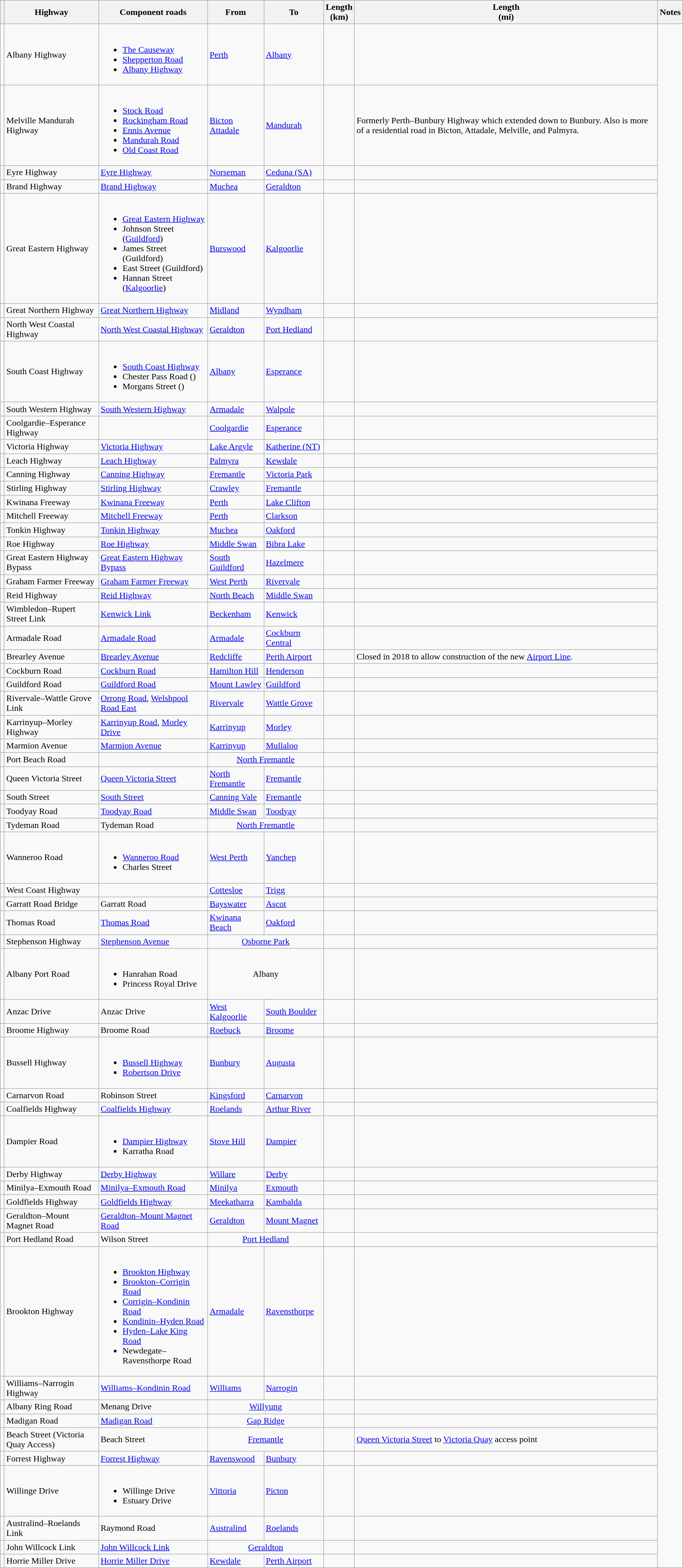<table class="wikitable sortable">
<tr>
<th scope="col"></th>
<th scope="col">Highway</th>
<th scope="col" class="unsortable">Component roads</th>
<th scope="col" class="unsortable">From</th>
<th scope="col" class="unsortable">To</th>
<th scope="col">Length<br>(km)</th>
<th scope="col" class="unsortable">Length<br>(mi)</th>
<th scope="col" class="unsortable">Notes</th>
</tr>
<tr>
<td></td>
<td>Albany Highway</td>
<td><br><ul><li><a href='#'>The Causeway</a></li><li><a href='#'>Shepperton Road</a></li><li><a href='#'>Albany Highway</a></li></ul></td>
<td><a href='#'>Perth</a></td>
<td><a href='#'>Albany</a></td>
<td></td>
<td></td>
</tr>
<tr>
<td></td>
<td>Melville Mandurah Highway</td>
<td><br><ul><li><a href='#'>Stock Road</a></li><li><a href='#'>Rockingham Road</a></li><li><a href='#'>Ennis Avenue</a></li><li><a href='#'>Mandurah Road</a></li><li><a href='#'>Old Coast Road</a></li></ul></td>
<td><a href='#'>Bicton</a><br><a href='#'>Attadale</a></td>
<td><a href='#'>Mandurah</a></td>
<td></td>
<td>Formerly Perth–Bunbury Highway which extended down to Bunbury. Also is more of a residential road in Bicton, Attadale, Melville, and Palmyra.</td>
</tr>
<tr>
<td></td>
<td>Eyre Highway</td>
<td><a href='#'>Eyre Highway</a></td>
<td><a href='#'>Norseman</a></td>
<td><a href='#'>Ceduna (SA)</a></td>
<td></td>
<td></td>
</tr>
<tr>
<td></td>
<td>Brand Highway</td>
<td><a href='#'>Brand Highway</a></td>
<td><a href='#'>Muchea</a></td>
<td><a href='#'>Geraldton</a></td>
<td></td>
<td></td>
</tr>
<tr>
<td></td>
<td>Great Eastern Highway</td>
<td><br><ul><li><a href='#'>Great Eastern Highway</a></li><li>Johnson Street (<a href='#'>Guildford</a>)</li><li>James Street (Guildford)</li><li>East Street (Guildford)</li><li>Hannan Street (<a href='#'>Kalgoorlie</a>)</li></ul></td>
<td><a href='#'>Burswood</a></td>
<td><a href='#'>Kalgoorlie</a></td>
<td></td>
<td></td>
</tr>
<tr>
<td></td>
<td>Great Northern Highway</td>
<td><a href='#'>Great Northern Highway</a></td>
<td><a href='#'>Midland</a></td>
<td><a href='#'>Wyndham</a></td>
<td></td>
<td></td>
</tr>
<tr>
<td></td>
<td>North West Coastal Highway</td>
<td><a href='#'>North West Coastal Highway</a></td>
<td><a href='#'>Geraldton</a></td>
<td><a href='#'>Port Hedland</a></td>
<td></td>
<td></td>
</tr>
<tr>
<td></td>
<td>South Coast Highway</td>
<td><br><ul><li><a href='#'>South Coast Highway</a></li><li>Chester Pass Road ()</li><li>Morgans Street ()</li></ul></td>
<td><a href='#'>Albany</a></td>
<td><a href='#'>Esperance</a></td>
<td></td>
<td></td>
</tr>
<tr>
<td></td>
<td>South Western Highway</td>
<td><a href='#'>South Western Highway</a></td>
<td><a href='#'>Armadale</a></td>
<td><a href='#'>Walpole</a></td>
<td></td>
<td></td>
</tr>
<tr>
<td></td>
<td>Coolgardie–Esperance Highway</td>
<td></td>
<td><a href='#'>Coolgardie</a></td>
<td><a href='#'>Esperance</a></td>
<td></td>
<td></td>
</tr>
<tr>
<td></td>
<td>Victoria Highway</td>
<td><a href='#'>Victoria Highway</a></td>
<td><a href='#'>Lake Argyle</a></td>
<td><a href='#'>Katherine (NT)</a></td>
<td></td>
<td></td>
</tr>
<tr>
<td></td>
<td>Leach Highway</td>
<td><a href='#'>Leach Highway</a></td>
<td><a href='#'>Palmyra</a></td>
<td><a href='#'>Kewdale</a></td>
<td></td>
<td></td>
</tr>
<tr>
<td></td>
<td>Canning Highway</td>
<td><a href='#'>Canning Highway</a></td>
<td><a href='#'>Fremantle</a></td>
<td><a href='#'>Victoria Park</a></td>
<td></td>
<td></td>
</tr>
<tr>
<td></td>
<td>Stirling Highway</td>
<td><a href='#'>Stirling Highway</a></td>
<td><a href='#'>Crawley</a></td>
<td><a href='#'>Fremantle</a></td>
<td></td>
<td></td>
</tr>
<tr>
<td></td>
<td>Kwinana Freeway</td>
<td><a href='#'>Kwinana Freeway</a></td>
<td><a href='#'>Perth</a></td>
<td><a href='#'>Lake Clifton</a></td>
<td></td>
<td></td>
</tr>
<tr>
<td></td>
<td>Mitchell Freeway</td>
<td><a href='#'>Mitchell Freeway</a></td>
<td><a href='#'>Perth</a></td>
<td><a href='#'>Clarkson</a></td>
<td></td>
<td></td>
</tr>
<tr>
<td></td>
<td>Tonkin Highway</td>
<td><a href='#'>Tonkin Highway</a></td>
<td><a href='#'>Muchea</a></td>
<td><a href='#'>Oakford</a></td>
<td></td>
<td></td>
</tr>
<tr>
<td></td>
<td>Roe Highway</td>
<td><a href='#'>Roe Highway</a></td>
<td><a href='#'>Middle Swan</a></td>
<td><a href='#'>Bibra Lake</a></td>
<td></td>
<td></td>
</tr>
<tr>
<td></td>
<td>Great Eastern Highway Bypass</td>
<td><a href='#'>Great Eastern Highway Bypass</a></td>
<td><a href='#'>South Guildford</a></td>
<td><a href='#'>Hazelmere</a></td>
<td></td>
<td></td>
</tr>
<tr>
<td></td>
<td>Graham Farmer Freeway</td>
<td><a href='#'>Graham Farmer Freeway</a></td>
<td><a href='#'>West Perth</a></td>
<td><a href='#'>Rivervale</a></td>
<td></td>
<td></td>
</tr>
<tr>
<td></td>
<td>Reid Highway</td>
<td><a href='#'>Reid Highway</a></td>
<td><a href='#'>North Beach</a></td>
<td><a href='#'>Middle Swan</a></td>
<td></td>
<td></td>
</tr>
<tr>
<td></td>
<td>Wimbledon–Rupert Street Link</td>
<td><a href='#'>Kenwick Link</a></td>
<td><a href='#'>Beckenham</a></td>
<td><a href='#'>Kenwick</a></td>
<td></td>
<td></td>
</tr>
<tr>
<td></td>
<td>Armadale Road</td>
<td><a href='#'>Armadale Road</a></td>
<td><a href='#'>Armadale</a></td>
<td><a href='#'>Cockburn Central</a></td>
<td></td>
<td></td>
</tr>
<tr>
<td></td>
<td>Brearley Avenue</td>
<td><a href='#'>Brearley Avenue</a></td>
<td><a href='#'>Redcliffe</a></td>
<td><a href='#'>Perth Airport</a></td>
<td></td>
<td>Closed in 2018 to allow construction of the new <a href='#'>Airport Line</a>.</td>
</tr>
<tr>
<td></td>
<td>Cockburn Road</td>
<td><a href='#'>Cockburn Road</a></td>
<td><a href='#'>Hamilton Hill</a></td>
<td><a href='#'>Henderson</a></td>
<td></td>
<td></td>
</tr>
<tr>
<td></td>
<td>Guildford Road</td>
<td><a href='#'>Guildford Road</a></td>
<td><a href='#'>Mount Lawley</a></td>
<td><a href='#'>Guildford</a></td>
<td></td>
<td></td>
</tr>
<tr>
<td></td>
<td>Rivervale–Wattle Grove Link</td>
<td><a href='#'>Orrong Road</a>, <a href='#'>Welshpool Road East</a></td>
<td><a href='#'>Rivervale</a></td>
<td><a href='#'>Wattle Grove</a></td>
<td></td>
<td></td>
</tr>
<tr>
<td></td>
<td>Karrinyup–Morley Highway</td>
<td><a href='#'>Karrinyup Road</a>, <a href='#'>Morley Drive</a></td>
<td><a href='#'>Karrinyup</a></td>
<td><a href='#'>Morley</a></td>
<td></td>
<td></td>
</tr>
<tr>
<td></td>
<td>Marmion Avenue</td>
<td><a href='#'>Marmion Avenue</a></td>
<td><a href='#'>Karrinyup</a></td>
<td><a href='#'>Mullaloo</a></td>
<td></td>
<td></td>
</tr>
<tr>
<td></td>
<td>Port Beach Road</td>
<td></td>
<td colspan="2" style="text-align:center"><a href='#'>North Fremantle</a></td>
<td></td>
<td></td>
</tr>
<tr>
<td></td>
<td>Queen Victoria Street</td>
<td><a href='#'>Queen Victoria Street</a></td>
<td><a href='#'>North Fremantle</a></td>
<td><a href='#'>Fremantle</a></td>
<td></td>
<td></td>
</tr>
<tr>
<td></td>
<td>South Street</td>
<td><a href='#'>South Street</a></td>
<td><a href='#'>Canning Vale</a></td>
<td><a href='#'>Fremantle</a></td>
<td></td>
<td></td>
</tr>
<tr>
<td></td>
<td>Toodyay Road</td>
<td><a href='#'>Toodyay Road</a></td>
<td><a href='#'>Middle Swan</a></td>
<td><a href='#'>Toodyay</a></td>
<td></td>
<td></td>
</tr>
<tr>
<td></td>
<td>Tydeman Road</td>
<td>Tydeman Road</td>
<td colspan="2" style="text-align:center"><a href='#'>North Fremantle</a></td>
<td></td>
<td></td>
</tr>
<tr>
<td></td>
<td>Wanneroo Road</td>
<td><br><ul><li><a href='#'>Wanneroo Road</a></li><li>Charles Street</li></ul></td>
<td><a href='#'>West Perth</a></td>
<td><a href='#'>Yanchep</a></td>
<td></td>
<td></td>
</tr>
<tr>
<td></td>
<td>West Coast Highway</td>
<td></td>
<td><a href='#'>Cottesloe</a></td>
<td><a href='#'>Trigg</a></td>
<td></td>
<td></td>
</tr>
<tr>
<td></td>
<td>Garratt Road Bridge</td>
<td>Garratt Road</td>
<td><a href='#'>Bayswater</a></td>
<td><a href='#'>Ascot</a></td>
<td></td>
<td></td>
</tr>
<tr>
<td></td>
<td>Thomas Road</td>
<td><a href='#'>Thomas Road</a></td>
<td><a href='#'>Kwinana Beach</a></td>
<td><a href='#'>Oakford</a></td>
<td></td>
<td></td>
</tr>
<tr>
<td></td>
<td>Stephenson Highway</td>
<td><a href='#'>Stephenson Avenue</a></td>
<td colspan="2" style="text-align:center"><a href='#'>Osborne Park</a></td>
<td></td>
<td></td>
</tr>
<tr>
<td></td>
<td>Albany Port Road</td>
<td><br><ul><li>Hanrahan Road</li><li>Princess Royal Drive</li></ul></td>
<td colspan="2" style="text-align:center">Albany</td>
<td></td>
<td></td>
</tr>
<tr>
<td></td>
<td>Anzac Drive</td>
<td>Anzac Drive</td>
<td><a href='#'>West Kalgoorlie</a></td>
<td><a href='#'>South Boulder</a></td>
<td></td>
<td></td>
</tr>
<tr>
<td></td>
<td>Broome Highway</td>
<td>Broome Road</td>
<td><a href='#'>Roebuck</a></td>
<td><a href='#'>Broome</a></td>
<td></td>
<td></td>
</tr>
<tr>
<td></td>
<td>Bussell Highway</td>
<td><br><ul><li><a href='#'>Bussell Highway</a></li><li><a href='#'>Robertson Drive</a></li></ul></td>
<td><a href='#'>Bunbury</a></td>
<td><a href='#'>Augusta</a></td>
<td></td>
<td></td>
</tr>
<tr>
<td></td>
<td>Carnarvon Road</td>
<td>Robinson Street</td>
<td><a href='#'>Kingsford</a></td>
<td><a href='#'>Carnarvon</a></td>
<td></td>
<td></td>
</tr>
<tr>
<td></td>
<td>Coalfields Highway</td>
<td><a href='#'>Coalfields Highway</a></td>
<td><a href='#'>Roelands</a></td>
<td><a href='#'>Arthur River</a></td>
<td></td>
<td></td>
</tr>
<tr>
<td></td>
<td>Dampier Road</td>
<td><br><ul><li><a href='#'>Dampier Highway</a></li><li>Karratha Road</li></ul></td>
<td><a href='#'>Stove Hill</a></td>
<td><a href='#'>Dampier</a></td>
<td></td>
<td></td>
</tr>
<tr>
<td></td>
<td>Derby Highway</td>
<td><a href='#'>Derby Highway</a></td>
<td><a href='#'>Willare</a></td>
<td><a href='#'>Derby</a></td>
<td></td>
<td></td>
</tr>
<tr>
<td></td>
<td>Minilya–Exmouth Road</td>
<td><a href='#'>Minilya–Exmouth Road</a></td>
<td><a href='#'>Minilya</a></td>
<td><a href='#'>Exmouth</a></td>
<td></td>
<td></td>
</tr>
<tr>
<td></td>
<td>Goldfields Highway</td>
<td><a href='#'>Goldfields Highway</a></td>
<td><a href='#'>Meekatharra</a></td>
<td><a href='#'>Kambalda</a></td>
<td></td>
<td></td>
</tr>
<tr>
<td></td>
<td>Geraldton–Mount Magnet Road</td>
<td><a href='#'>Geraldton–Mount Magnet Road</a></td>
<td><a href='#'>Geraldton</a></td>
<td><a href='#'>Mount Magnet</a></td>
<td></td>
<td></td>
</tr>
<tr>
<td></td>
<td>Port Hedland Road</td>
<td>Wilson Street</td>
<td colspan="2" style="text-align:center"><a href='#'>Port Hedland</a></td>
<td></td>
<td></td>
</tr>
<tr>
<td></td>
<td>Brookton Highway</td>
<td><br><ul><li><a href='#'>Brookton Highway</a></li><li><a href='#'>Brookton–Corrigin Road</a></li><li><a href='#'>Corrigin–Kondinin Road</a></li><li><a href='#'>Kondinin–Hyden Road</a></li><li><a href='#'>Hyden–Lake King Road</a></li><li>Newdegate–Ravensthorpe Road</li></ul></td>
<td><a href='#'>Armadale</a></td>
<td><a href='#'>Ravensthorpe</a></td>
<td></td>
<td></td>
</tr>
<tr>
<td></td>
<td>Williams–Narrogin Highway</td>
<td><a href='#'>Williams–Kondinin Road</a></td>
<td><a href='#'>Williams</a></td>
<td><a href='#'>Narrogin</a></td>
<td></td>
<td></td>
</tr>
<tr>
<td></td>
<td>Albany Ring Road</td>
<td>Menang Drive</td>
<td colspan="2" style="text-align:center"><a href='#'>Willyung</a></td>
<td></td>
<td></td>
</tr>
<tr>
<td></td>
<td>Madigan Road</td>
<td><a href='#'>Madigan Road</a></td>
<td colspan="2" style="text-align:center"><a href='#'>Gap Ridge</a></td>
<td></td>
<td></td>
</tr>
<tr>
<td></td>
<td>Beach Street (Victoria Quay Access)</td>
<td>Beach Street</td>
<td colspan="2" style="text-align:center"><a href='#'>Fremantle</a></td>
<td></td>
<td><a href='#'>Queen Victoria Street</a> to <a href='#'>Victoria Quay</a> access point</td>
</tr>
<tr>
<td></td>
<td>Forrest Highway</td>
<td><a href='#'>Forrest Highway</a></td>
<td><a href='#'>Ravenswood</a></td>
<td><a href='#'>Bunbury</a></td>
<td></td>
<td></td>
</tr>
<tr>
<td></td>
<td>Willinge Drive</td>
<td><br><ul><li>Willinge Drive</li><li>Estuary Drive</li></ul></td>
<td><a href='#'>Vittoria</a></td>
<td><a href='#'>Picton</a></td>
<td></td>
<td></td>
</tr>
<tr>
<td></td>
<td>Australind–Roelands Link</td>
<td>Raymond Road</td>
<td><a href='#'>Australind</a></td>
<td><a href='#'>Roelands</a></td>
<td></td>
<td></td>
</tr>
<tr>
<td></td>
<td>John Willcock Link</td>
<td><a href='#'>John Willcock Link</a></td>
<td colspan="2" style="text-align:center"><a href='#'>Geraldton</a></td>
<td></td>
<td></td>
</tr>
<tr>
<td></td>
<td>Horrie Miller Drive</td>
<td><a href='#'>Horrie Miller Drive</a></td>
<td><a href='#'>Kewdale</a></td>
<td><a href='#'>Perth Airport</a></td>
<td></td>
<td></td>
</tr>
</table>
